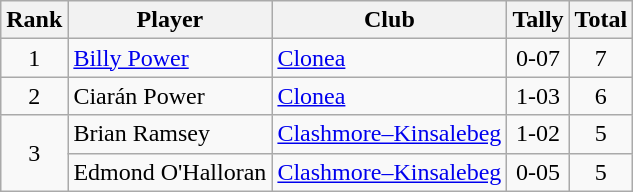<table class="wikitable">
<tr>
<th>Rank</th>
<th>Player</th>
<th>Club</th>
<th>Tally</th>
<th>Total</th>
</tr>
<tr>
<td rowspan="1" style="text-align:center;">1</td>
<td><a href='#'>Billy Power</a></td>
<td><a href='#'>Clonea</a></td>
<td align=center>0-07</td>
<td align=center>7</td>
</tr>
<tr>
<td rowspan="1" style="text-align:center;">2</td>
<td>Ciarán Power</td>
<td><a href='#'>Clonea</a></td>
<td align=center>1-03</td>
<td align=center>6</td>
</tr>
<tr>
<td rowspan="2" style="text-align:center;">3</td>
<td>Brian Ramsey</td>
<td><a href='#'>Clashmore–Kinsalebeg</a></td>
<td align=center>1-02</td>
<td align=center>5</td>
</tr>
<tr>
<td>Edmond O'Halloran</td>
<td><a href='#'>Clashmore–Kinsalebeg</a></td>
<td align=center>0-05</td>
<td align=center>5</td>
</tr>
</table>
